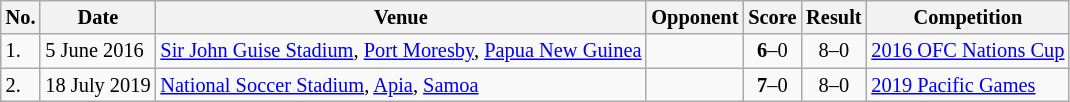<table class="wikitable" style="font-size:85%;">
<tr>
<th>No.</th>
<th>Date</th>
<th>Venue</th>
<th>Opponent</th>
<th>Score</th>
<th>Result</th>
<th>Competition</th>
</tr>
<tr>
<td>1.</td>
<td>5 June 2016</td>
<td><a href='#'>Sir John Guise Stadium</a>, <a href='#'>Port Moresby</a>, <a href='#'>Papua New Guinea</a></td>
<td></td>
<td align=center><strong>6</strong>–0</td>
<td align=center>8–0</td>
<td><a href='#'>2016 OFC Nations Cup</a></td>
</tr>
<tr>
<td>2.</td>
<td>18 July 2019</td>
<td><a href='#'>National Soccer Stadium</a>, <a href='#'>Apia</a>, <a href='#'>Samoa</a></td>
<td></td>
<td align=center><strong>7</strong>–0</td>
<td align=center>8–0</td>
<td><a href='#'>2019 Pacific Games</a></td>
</tr>
</table>
